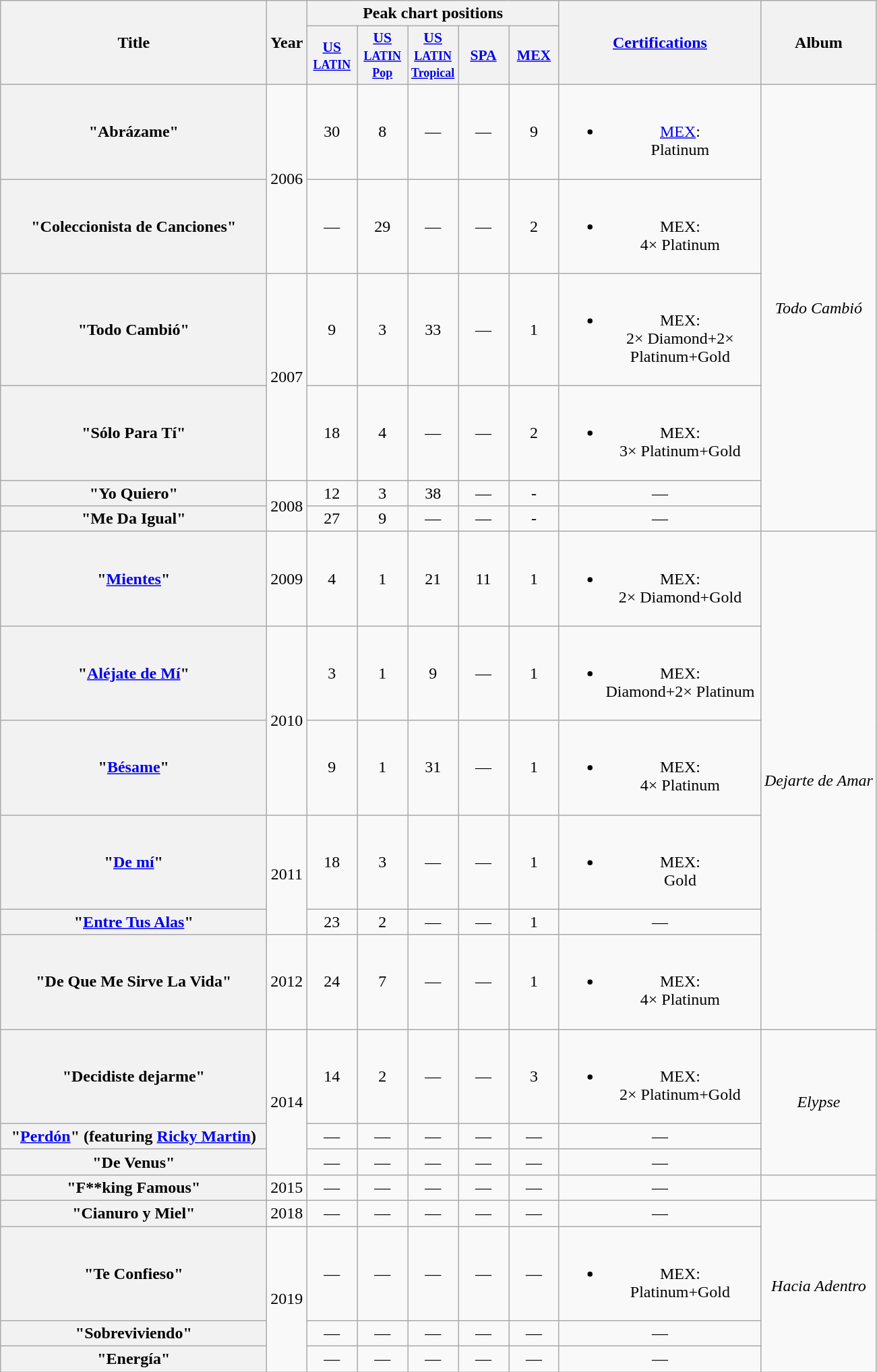<table class="wikitable plainrowheaders" style="text-align:center;" border="1">
<tr>
<th scope="col" rowspan="2" style="width:16em;">Title</th>
<th scope="col" rowspan="2">Year</th>
<th scope="col" colspan="5">Peak chart positions</th>
<th scope="col" rowspan="2" style="width:12em;"><a href='#'>Certifications</a></th>
<th scope="col" rowspan="2">Album</th>
</tr>
<tr>
<th scope="col" style="width:3em;font-size:90%;"><a href='#'>US <br> <small>LATIN</small></a><br></th>
<th scope="col" style="width:3em;font-size:90%;"><a href='#'>US <br> <small>LATIN Pop</small></a><br></th>
<th scope="col" style="width:3em;font-size:90%;"><a href='#'>US <br> <small>LATIN Tropical</small></a><br></th>
<th scope="col" style="width:3em;font-size:90%;"><a href='#'>SPA</a><br></th>
<th scope="col" style="width:3em;font-size:90%;"><a href='#'>MEX</a> <br></th>
</tr>
<tr>
<th scope="row">"Abrázame"</th>
<td rowspan="2">2006</td>
<td>30</td>
<td>8</td>
<td>—</td>
<td>—</td>
<td>9</td>
<td><br><ul><li><a href='#'>MEX</a>: <br>Platinum</li></ul></td>
<td rowspan="6"><em>Todo Cambió</em></td>
</tr>
<tr>
<th scope="row">"Coleccionista de Canciones"</th>
<td>—</td>
<td>29</td>
<td>—</td>
<td>—</td>
<td>2</td>
<td><br><ul><li>MEX: <br>4× Platinum</li></ul></td>
</tr>
<tr>
<th scope="row">"Todo Cambió"</th>
<td rowspan="2">2007</td>
<td>9</td>
<td>3</td>
<td>33</td>
<td>—</td>
<td>1</td>
<td><br><ul><li>MEX: <br>2× Diamond+2× Platinum+Gold</li></ul></td>
</tr>
<tr>
<th scope="row">"Sólo Para Tí"</th>
<td>18</td>
<td>4</td>
<td>—</td>
<td>—</td>
<td>2</td>
<td><br><ul><li>MEX: <br>3× Platinum+Gold</li></ul></td>
</tr>
<tr>
<th scope="row">"Yo Quiero"</th>
<td rowspan="2">2008</td>
<td>12</td>
<td>3</td>
<td>38</td>
<td>—</td>
<td>-</td>
<td>—</td>
</tr>
<tr>
<th scope="row">"Me Da Igual"</th>
<td>27</td>
<td>9</td>
<td>—</td>
<td>—</td>
<td>-</td>
<td>—</td>
</tr>
<tr>
<th scope="row">"<a href='#'>Mientes</a>"</th>
<td rowspan="1">2009</td>
<td>4</td>
<td>1</td>
<td>21</td>
<td>11</td>
<td>1</td>
<td><br><ul><li>MEX: <br>2× Diamond+Gold</li></ul></td>
<td rowspan="6"><em>Dejarte de Amar</em></td>
</tr>
<tr>
<th scope="row">"<a href='#'>Aléjate de Mí</a>"</th>
<td rowspan="2">2010</td>
<td>3</td>
<td>1</td>
<td>9</td>
<td>—</td>
<td>1</td>
<td><br><ul><li>MEX: <br>Diamond+2× Platinum</li></ul></td>
</tr>
<tr>
<th scope="row">"<a href='#'>Bésame</a>"</th>
<td>9</td>
<td>1</td>
<td>31</td>
<td>—</td>
<td>1</td>
<td><br><ul><li>MEX: <br>4× Platinum</li></ul></td>
</tr>
<tr>
<th scope="row">"<a href='#'>De mí</a>"</th>
<td rowspan="2">2011</td>
<td>18</td>
<td>3</td>
<td>—</td>
<td>—</td>
<td>1</td>
<td><br><ul><li>MEX: <br>Gold</li></ul></td>
</tr>
<tr>
<th scope="row">"<a href='#'>Entre Tus Alas</a>"</th>
<td>23</td>
<td>2</td>
<td>—</td>
<td>—</td>
<td>1</td>
<td>—</td>
</tr>
<tr>
<th scope="row">"De Que Me Sirve La Vida"</th>
<td rowspan="1">2012</td>
<td>24</td>
<td>7</td>
<td>—</td>
<td>—</td>
<td>1</td>
<td><br><ul><li>MEX: <br>4× Platinum</li></ul></td>
</tr>
<tr>
<th scope="row">"Decidiste dejarme"</th>
<td rowspan="3">2014</td>
<td>14</td>
<td>2</td>
<td>—</td>
<td>—</td>
<td>3</td>
<td><br><ul><li>MEX: <br>2× Platinum+Gold</li></ul></td>
<td rowspan="3"><em>Elypse</em></td>
</tr>
<tr>
<th scope="row">"<a href='#'>Perdón</a>" (featuring <a href='#'>Ricky Martin</a>)</th>
<td>—</td>
<td>—</td>
<td>—</td>
<td>—</td>
<td>—</td>
<td>—</td>
</tr>
<tr>
<th scope="row">"De Venus"</th>
<td>—</td>
<td>—</td>
<td>—</td>
<td>—</td>
<td>—</td>
<td>—</td>
</tr>
<tr>
<th scope="row">"F**king Famous"</th>
<td>2015</td>
<td>—</td>
<td>—</td>
<td>—</td>
<td>—</td>
<td>—</td>
<td>—</td>
<td></td>
</tr>
<tr>
<th scope="row">"Cianuro y Miel"</th>
<td>2018</td>
<td>—</td>
<td>—</td>
<td>—</td>
<td>—</td>
<td>—</td>
<td>—</td>
<td rowspan="4"><em>Hacia Adentro</em></td>
</tr>
<tr>
<th scope="row">"Te Confieso"</th>
<td rowspan="3">2019</td>
<td>—</td>
<td>—</td>
<td>—</td>
<td>—</td>
<td>—</td>
<td><br><ul><li>MEX: <br>Platinum+Gold</li></ul></td>
</tr>
<tr>
<th scope="row">"Sobreviviendo"</th>
<td>—</td>
<td>—</td>
<td>—</td>
<td>—</td>
<td>—</td>
<td>—</td>
</tr>
<tr>
<th scope="row">"Energía"</th>
<td>—</td>
<td>—</td>
<td>—</td>
<td>—</td>
<td>—</td>
<td>—</td>
</tr>
</table>
